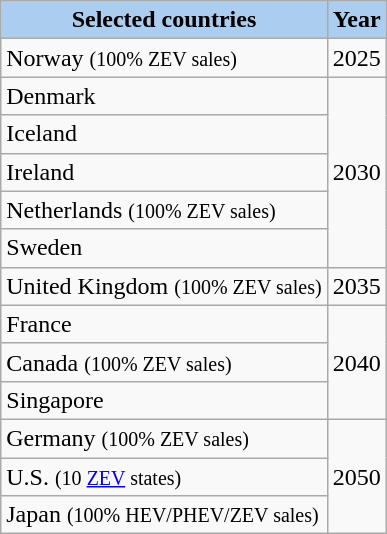<table class="wikitable" style="float: left; clear:left; margin-right: 20px">
<tr>
<th style="background:#ABCDEF;">Selected countries</th>
<th style="background:#abcdef;">Year</th>
</tr>
<tr align=center>
<td align=left>Norway <small>(100% ZEV sales)</small></td>
<td>2025</td>
</tr>
<tr align=center>
<td align=left>Denmark</td>
<td rowspan="5">2030</td>
</tr>
<tr align=center>
<td align=left>Iceland</td>
</tr>
<tr align=center>
<td align=left>Ireland</td>
</tr>
<tr align=center>
<td align=left>Netherlands <small>(100% ZEV sales)</small></td>
</tr>
<tr align=center>
<td align=left>Sweden</td>
</tr>
<tr align=center>
<td align=left>United Kingdom <small>(100% ZEV sales)</small></td>
<td>2035</td>
</tr>
<tr align=center>
<td align=left>France</td>
<td rowspan="3">2040</td>
</tr>
<tr align=center>
<td align=left>Canada <small>(100% ZEV sales)</small></td>
</tr>
<tr align=center>
<td align=left>Singapore</td>
</tr>
<tr align=center>
<td align=left>Germany <small>(100% ZEV sales)</small></td>
<td rowspan="3">2050</td>
</tr>
<tr align=center>
<td align=left>U.S. <small>(10 <a href='#'>ZEV</a> states)</small></td>
</tr>
<tr align=center>
<td align=left>Japan <small>(100% HEV/PHEV/ZEV sales)</small></td>
</tr>
</table>
